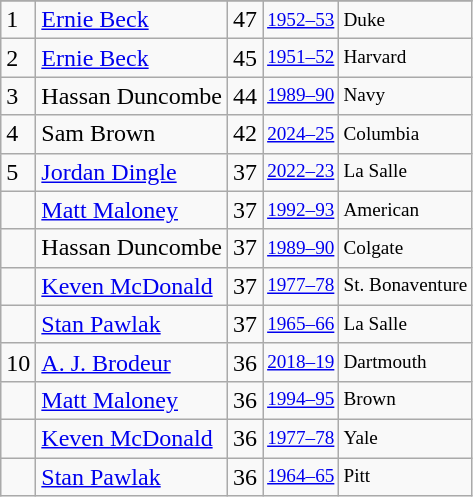<table class="wikitable">
<tr>
</tr>
<tr>
<td>1</td>
<td><a href='#'>Ernie Beck</a></td>
<td>47</td>
<td style="font-size:80%;"><a href='#'>1952–53</a></td>
<td style="font-size:80%;">Duke</td>
</tr>
<tr>
<td>2</td>
<td><a href='#'>Ernie Beck</a></td>
<td>45</td>
<td style="font-size:80%;"><a href='#'>1951–52</a></td>
<td style="font-size:80%;">Harvard</td>
</tr>
<tr>
<td>3</td>
<td>Hassan Duncombe</td>
<td>44</td>
<td style="font-size:80%;"><a href='#'>1989–90</a></td>
<td style="font-size:80%;">Navy</td>
</tr>
<tr>
<td>4</td>
<td>Sam Brown</td>
<td>42</td>
<td style="font-size:80%;"><a href='#'>2024–25</a></td>
<td style="font-size:80%;">Columbia</td>
</tr>
<tr>
<td>5</td>
<td><a href='#'>Jordan Dingle</a></td>
<td>37</td>
<td style="font-size:80%;"><a href='#'>2022–23</a></td>
<td style="font-size:80%;">La Salle</td>
</tr>
<tr>
<td></td>
<td><a href='#'>Matt Maloney</a></td>
<td>37</td>
<td style="font-size:80%;"><a href='#'>1992–93</a></td>
<td style="font-size:80%;">American</td>
</tr>
<tr>
<td></td>
<td>Hassan Duncombe</td>
<td>37</td>
<td style="font-size:80%;"><a href='#'>1989–90</a></td>
<td style="font-size:80%;">Colgate</td>
</tr>
<tr>
<td></td>
<td><a href='#'>Keven McDonald</a></td>
<td>37</td>
<td style="font-size:80%;"><a href='#'>1977–78</a></td>
<td style="font-size:80%;">St. Bonaventure</td>
</tr>
<tr>
<td></td>
<td><a href='#'>Stan Pawlak</a></td>
<td>37</td>
<td style="font-size:80%;"><a href='#'>1965–66</a></td>
<td style="font-size:80%;">La Salle</td>
</tr>
<tr>
<td>10</td>
<td><a href='#'>A. J. Brodeur</a></td>
<td>36</td>
<td style="font-size:80%;"><a href='#'>2018–19</a></td>
<td style="font-size:80%;">Dartmouth</td>
</tr>
<tr>
<td></td>
<td><a href='#'>Matt Maloney</a></td>
<td>36</td>
<td style="font-size:80%;"><a href='#'>1994–95</a></td>
<td style="font-size:80%;">Brown</td>
</tr>
<tr>
<td></td>
<td><a href='#'>Keven McDonald</a></td>
<td>36</td>
<td style="font-size:80%;"><a href='#'>1977–78</a></td>
<td style="font-size:80%;">Yale</td>
</tr>
<tr>
<td></td>
<td><a href='#'>Stan Pawlak</a></td>
<td>36</td>
<td style="font-size:80%;"><a href='#'>1964–65</a></td>
<td style="font-size:80%;">Pitt</td>
</tr>
</table>
